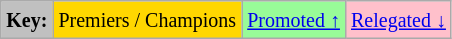<table class="wikitable">
<tr>
<td style="background:Silver;"><small><strong>Key:</strong></small></td>
<td style="background:Gold;"><small>Premiers / Champions</small></td>
<td style="background:PaleGreen;"><small><a href='#'>Promoted ↑</a></small></td>
<td style="background:Pink;"><small><a href='#'>Relegated ↓</a></small></td>
</tr>
</table>
